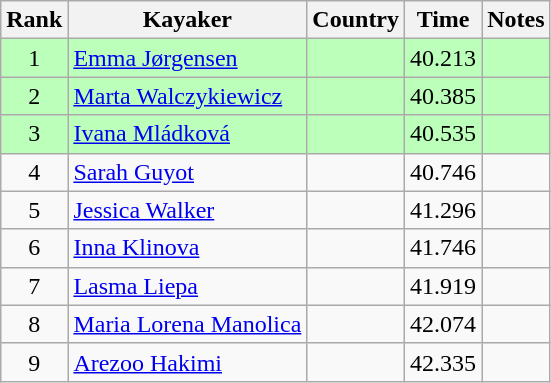<table class="wikitable" style="text-align:center">
<tr>
<th>Rank</th>
<th>Kayaker</th>
<th>Country</th>
<th>Time</th>
<th>Notes</th>
</tr>
<tr bgcolor=bbffbb>
<td>1</td>
<td align="left"><a href='#'>Emma Jørgensen</a></td>
<td align="left"></td>
<td>40.213</td>
<td></td>
</tr>
<tr bgcolor=bbffbb>
<td>2</td>
<td align="left"><a href='#'>Marta Walczykiewicz</a></td>
<td align="left"></td>
<td>40.385</td>
<td></td>
</tr>
<tr bgcolor=bbffbb>
<td>3</td>
<td align="left"><a href='#'>Ivana Mládková</a></td>
<td align="left"></td>
<td>40.535</td>
<td></td>
</tr>
<tr>
<td>4</td>
<td align="left"><a href='#'>Sarah Guyot</a></td>
<td align="left"></td>
<td>40.746</td>
<td></td>
</tr>
<tr>
<td>5</td>
<td align="left"><a href='#'>Jessica Walker</a></td>
<td align="left"></td>
<td>41.296</td>
<td></td>
</tr>
<tr>
<td>6</td>
<td align="left"><a href='#'>Inna Klinova</a></td>
<td align="left"></td>
<td>41.746</td>
<td></td>
</tr>
<tr>
<td>7</td>
<td align="left"><a href='#'>Lasma Liepa</a></td>
<td align="left"></td>
<td>41.919</td>
<td></td>
</tr>
<tr>
<td>8</td>
<td align="left"><a href='#'>Maria Lorena Manolica</a></td>
<td align="left"></td>
<td>42.074</td>
<td></td>
</tr>
<tr>
<td>9</td>
<td align="left"><a href='#'>Arezoo Hakimi</a></td>
<td align="left"></td>
<td>42.335</td>
<td></td>
</tr>
</table>
